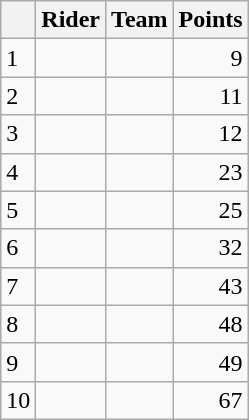<table class="wikitable">
<tr>
<th></th>
<th>Rider</th>
<th>Team</th>
<th>Points</th>
</tr>
<tr>
<td>1</td>
<td> </td>
<td></td>
<td align=right>9</td>
</tr>
<tr>
<td>2</td>
<td></td>
<td></td>
<td align=right>11</td>
</tr>
<tr>
<td>3</td>
<td></td>
<td></td>
<td align=right>12</td>
</tr>
<tr>
<td>4</td>
<td> </td>
<td></td>
<td align=right>23</td>
</tr>
<tr>
<td>5</td>
<td></td>
<td></td>
<td align=right>25</td>
</tr>
<tr>
<td>6</td>
<td></td>
<td></td>
<td align=right>32</td>
</tr>
<tr>
<td>7</td>
<td></td>
<td></td>
<td align=right>43</td>
</tr>
<tr>
<td>8</td>
<td></td>
<td></td>
<td align=right>48</td>
</tr>
<tr>
<td>9</td>
<td></td>
<td></td>
<td align=right>49</td>
</tr>
<tr>
<td>10</td>
<td></td>
<td></td>
<td align=right>67</td>
</tr>
</table>
